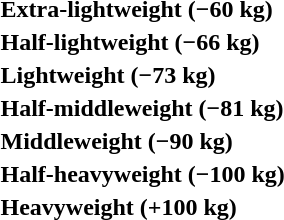<table>
<tr>
<th rowspan=2 style="text-align:left;">Extra-lightweight (−60 kg)</th>
<td rowspan=2></td>
<td rowspan=2></td>
<td></td>
</tr>
<tr>
<td></td>
</tr>
<tr>
<th rowspan=2 style="text-align:left;">Half-lightweight (−66 kg)</th>
<td rowspan=2></td>
<td rowspan=2></td>
<td></td>
</tr>
<tr>
<td></td>
</tr>
<tr>
<th rowspan=2 style="text-align:left;">Lightweight (−73 kg)</th>
<td rowspan=2></td>
<td rowspan=2></td>
<td></td>
</tr>
<tr>
<td></td>
</tr>
<tr>
<th rowspan=2 style="text-align:left;">Half-middleweight (−81 kg)</th>
<td rowspan=2></td>
<td rowspan=2></td>
<td></td>
</tr>
<tr>
<td></td>
</tr>
<tr>
<th rowspan=2 style="text-align:left;">Middleweight (−90 kg)</th>
<td rowspan=2></td>
<td rowspan=2></td>
<td></td>
</tr>
<tr>
<td></td>
</tr>
<tr>
<th rowspan=2 style="text-align:left;">Half-heavyweight (−100 kg)</th>
<td rowspan=2></td>
<td rowspan=2></td>
<td></td>
</tr>
<tr>
<td></td>
</tr>
<tr>
<th rowspan=2 style="text-align:left;">Heavyweight (+100 kg)</th>
<td rowspan=2></td>
<td rowspan=2></td>
<td></td>
</tr>
<tr>
<td></td>
</tr>
</table>
